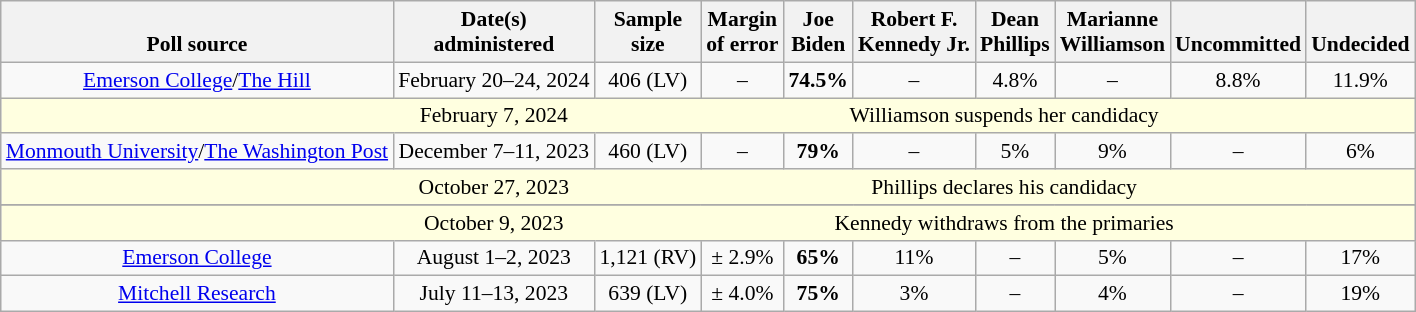<table class="wikitable" style="font-size:90%;text-align:center;">
<tr style="vertical-align:bottom">
<th>Poll source</th>
<th>Date(s)<br>administered</th>
<th>Sample<br>size</th>
<th>Margin<br>of error</th>
<th>Joe<br>Biden</th>
<th>Robert F.<br>Kennedy Jr.</th>
<th>Dean<br>Phillips</th>
<th>Marianne<br>Williamson</th>
<th>Uncommitted</th>
<th>Undecided</th>
</tr>
<tr>
<td><a href='#'>Emerson College</a>/<a href='#'>The Hill</a></td>
<td>February 20–24, 2024</td>
<td>406 (LV)</td>
<td>–</td>
<td><strong>74.5%</strong></td>
<td>–</td>
<td>4.8%</td>
<td>–</td>
<td>8.8%</td>
<td>11.9%</td>
</tr>
<tr style=background:lightyellow>
<td style=border-right-style:hidden></td>
<td style=border-right-style:hidden>February 7, 2024</td>
<td colspan=8>Williamson suspends her candidacy</td>
</tr>
<tr>
<td><a href='#'>Monmouth University</a>/<a href='#'>The Washington Post</a></td>
<td>December 7–11, 2023</td>
<td>460 (LV)</td>
<td>–</td>
<td><strong>79%</strong></td>
<td>–</td>
<td>5%</td>
<td>9%</td>
<td>–</td>
<td>6%</td>
</tr>
<tr style=background:lightyellow>
<td style=border-right-style:hidden></td>
<td style=border-right-style:hidden>October 27, 2023</td>
<td colspan=8>Phillips declares his candidacy</td>
</tr>
<tr>
</tr>
<tr style=background:lightyellow>
<td style=border-right-style:hidden></td>
<td style=border-right-style:hidden>October 9, 2023</td>
<td colspan=8>Kennedy withdraws from the primaries</td>
</tr>
<tr>
<td><a href='#'>Emerson College</a></td>
<td>August 1–2, 2023</td>
<td>1,121 (RV)</td>
<td>± 2.9%</td>
<td><strong>65%</strong></td>
<td>11%</td>
<td>–</td>
<td>5%</td>
<td>–</td>
<td>17%</td>
</tr>
<tr>
<td><a href='#'>Mitchell Research</a></td>
<td>July 11–13, 2023</td>
<td>639 (LV)</td>
<td>± 4.0%</td>
<td><strong>75%</strong></td>
<td>3%</td>
<td>–</td>
<td>4%</td>
<td>–</td>
<td>19%</td>
</tr>
</table>
